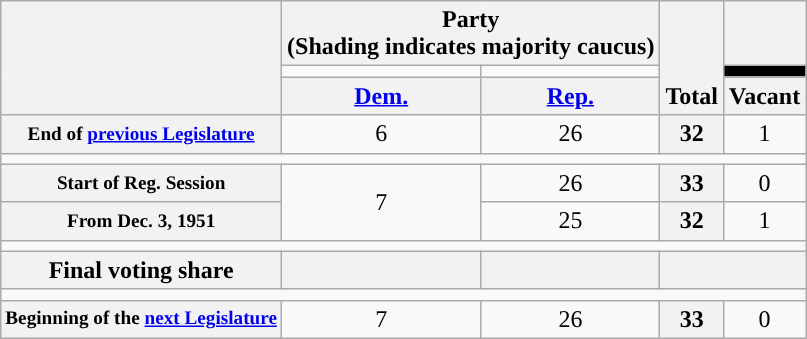<table class=wikitable style="text-align:center">
<tr style="vertical-align:bottom;">
<th rowspan=3></th>
<th colspan=2>Party <div>(Shading indicates majority caucus)</div></th>
<th rowspan=3>Total</th>
<th></th>
</tr>
<tr style="height:5px">
<td style="background-color:"></td>
<td style="background-color:"></td>
<td style="background:black;"></td>
</tr>
<tr>
<th><a href='#'>Dem.</a></th>
<th><a href='#'>Rep.</a></th>
<th>Vacant</th>
</tr>
<tr>
<th style="font-size:80%;">End of <a href='#'>previous Legislature</a></th>
<td>6</td>
<td>26</td>
<th>32</th>
<td>1</td>
</tr>
<tr>
<td colspan=5></td>
</tr>
<tr>
<th style="font-size:80%;">Start of Reg. Session</th>
<td rowspan="2">7</td>
<td>26</td>
<th>33</th>
<td>0</td>
</tr>
<tr>
<th style="font-size:80%;">From Dec. 3, 1951</th>
<td>25</td>
<th>32</th>
<td>1</td>
</tr>
<tr>
<td colspan=5></td>
</tr>
<tr>
<th>Final voting share</th>
<th></th>
<th></th>
<th colspan=2></th>
</tr>
<tr>
<td colspan=5></td>
</tr>
<tr>
<th style="font-size:80%;">Beginning of the <a href='#'>next Legislature</a></th>
<td>7</td>
<td>26</td>
<th>33</th>
<td>0</td>
</tr>
</table>
